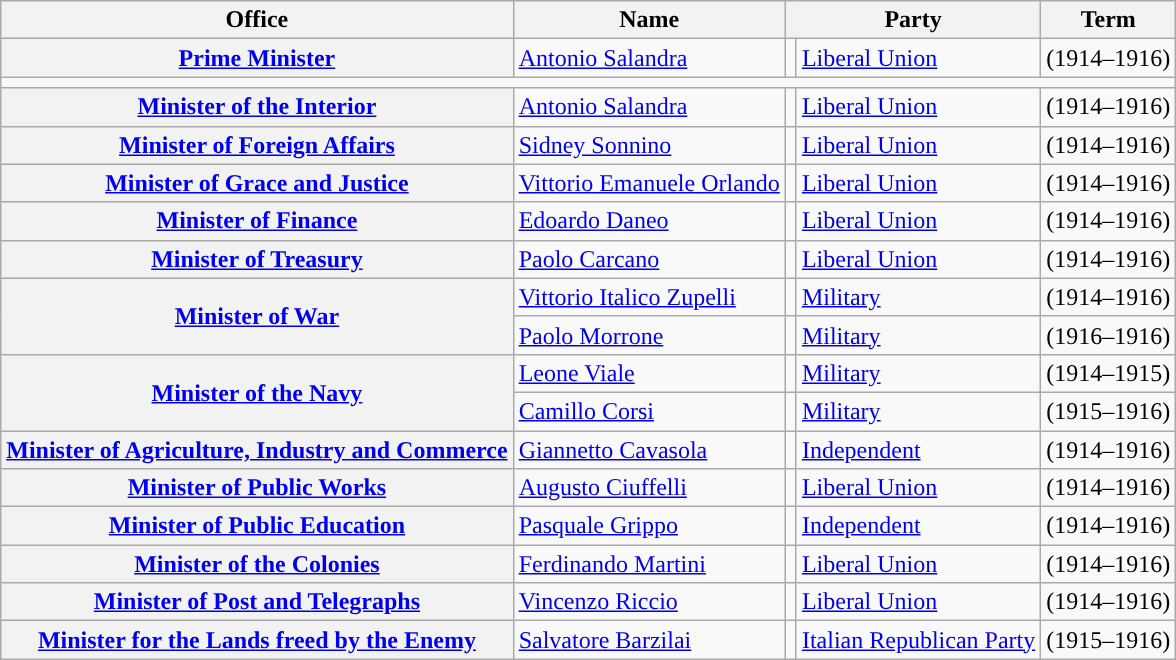<table class="wikitable" style="font-size: 100%;">
<tr>
<th>Office</th>
<th>Name</th>
<th colspan=2>Party</th>
<th>Term</th>
</tr>
<tr>
<th><a href='#'>Prime Minister</a></th>
<td><a href='#'>Antonio Salandra</a></td>
<td style="color:inherit;background:"></td>
<td><a href='#'>Liberal Union</a></td>
<td>(1914–1916)</td>
</tr>
<tr>
<td colspan=6></td>
</tr>
<tr>
<th><a href='#'>Minister of the Interior</a></th>
<td><a href='#'>Antonio Salandra</a></td>
<td style="color:inherit;background:"></td>
<td><a href='#'>Liberal Union</a></td>
<td>(1914–1916)</td>
</tr>
<tr>
<th><a href='#'>Minister of Foreign Affairs</a></th>
<td><a href='#'>Sidney Sonnino</a></td>
<td style="color:inherit;background:"></td>
<td><a href='#'>Liberal Union</a></td>
<td>(1914–1916)</td>
</tr>
<tr>
<th><a href='#'>Minister of Grace and Justice</a></th>
<td><a href='#'>Vittorio Emanuele Orlando</a></td>
<td style="color:inherit;background:"></td>
<td><a href='#'>Liberal Union</a></td>
<td>(1914–1916)</td>
</tr>
<tr>
<th><a href='#'>Minister of Finance</a></th>
<td><a href='#'>Edoardo Daneo</a></td>
<td style="color:inherit;background:"></td>
<td><a href='#'>Liberal Union</a></td>
<td>(1914–1916)</td>
</tr>
<tr>
<th><a href='#'>Minister of Treasury</a></th>
<td><a href='#'>Paolo Carcano</a></td>
<td style="color:inherit;background:"></td>
<td><a href='#'>Liberal Union</a></td>
<td>(1914–1916)</td>
</tr>
<tr>
<th rowspan=2><a href='#'>Minister of War</a></th>
<td><a href='#'>Vittorio Italico Zupelli</a></td>
<td style="color:inherit;background:"></td>
<td><a href='#'>Military</a></td>
<td>(1914–1916)</td>
</tr>
<tr>
<td><a href='#'>Paolo Morrone</a></td>
<td style="color:inherit;background:"></td>
<td><a href='#'>Military</a></td>
<td>(1916–1916)</td>
</tr>
<tr>
<th rowspan=2><a href='#'>Minister of the Navy</a></th>
<td><a href='#'>Leone Viale</a></td>
<td style="color:inherit;background:"></td>
<td><a href='#'>Military</a></td>
<td>(1914–1915)</td>
</tr>
<tr>
<td><a href='#'>Camillo Corsi</a></td>
<td style="color:inherit;background:"></td>
<td><a href='#'>Military</a></td>
<td>(1915–1916)</td>
</tr>
<tr>
<th><a href='#'>Minister of Agriculture, Industry and Commerce</a></th>
<td><a href='#'>Giannetto Cavasola</a></td>
<td style="color:inherit;background:"></td>
<td><a href='#'>Independent</a></td>
<td>(1914–1916)</td>
</tr>
<tr>
<th><a href='#'>Minister of Public Works</a></th>
<td><a href='#'>Augusto Ciuffelli</a></td>
<td style="color:inherit;background:"></td>
<td><a href='#'>Liberal Union</a></td>
<td>(1914–1916)</td>
</tr>
<tr>
<th><a href='#'>Minister of Public Education</a></th>
<td><a href='#'>Pasquale Grippo</a></td>
<td style="color:inherit;background:"></td>
<td><a href='#'>Independent</a></td>
<td>(1914–1916)</td>
</tr>
<tr>
<th><a href='#'>Minister of the Colonies</a></th>
<td><a href='#'>Ferdinando Martini</a></td>
<td style="color:inherit;background:"></td>
<td><a href='#'>Liberal Union</a></td>
<td>(1914–1916)</td>
</tr>
<tr>
<th><a href='#'>Minister of Post and Telegraphs</a></th>
<td><a href='#'>Vincenzo Riccio</a></td>
<td style="color:inherit;background:"></td>
<td><a href='#'>Liberal Union</a></td>
<td>(1914–1916)</td>
</tr>
<tr>
<th><a href='#'>Minister for the Lands freed by the Enemy</a></th>
<td><a href='#'>Salvatore Barzilai</a></td>
<td style="color:inherit;background:"></td>
<td><a href='#'>Italian Republican Party</a></td>
<td>(1915–1916)</td>
</tr>
</table>
